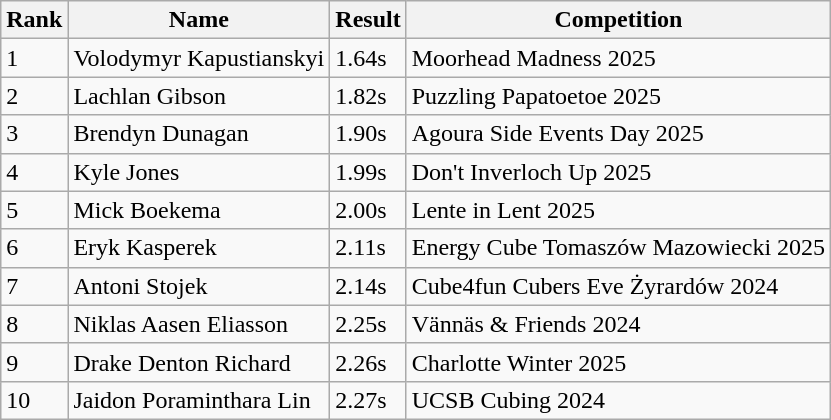<table class="wikitable">
<tr>
<th>Rank</th>
<th>Name</th>
<th>Result</th>
<th>Competition</th>
</tr>
<tr>
<td>1</td>
<td> Volodymyr Kapustianskyi</td>
<td>1.64s</td>
<td> Moorhead Madness 2025</td>
</tr>
<tr>
<td>2</td>
<td> Lachlan Gibson</td>
<td>1.82s</td>
<td> Puzzling Papatoetoe 2025</td>
</tr>
<tr>
<td>3</td>
<td> Brendyn Dunagan</td>
<td>1.90s</td>
<td> Agoura Side Events Day 2025</td>
</tr>
<tr>
<td>4</td>
<td> Kyle Jones</td>
<td>1.99s</td>
<td> Don't Inverloch Up 2025</td>
</tr>
<tr>
<td>5</td>
<td> Mick Boekema</td>
<td>2.00s</td>
<td> Lente in Lent 2025</td>
</tr>
<tr>
<td>6</td>
<td> Eryk Kasperek</td>
<td>2.11s</td>
<td> Energy Cube Tomaszów Mazowiecki 2025</td>
</tr>
<tr>
<td>7</td>
<td> Antoni Stojek</td>
<td>2.14s</td>
<td> Cube4fun Cubers Eve Żyrardów 2024</td>
</tr>
<tr>
<td>8</td>
<td> Niklas Aasen Eliasson</td>
<td>2.25s</td>
<td> Vännäs & Friends 2024</td>
</tr>
<tr>
<td>9</td>
<td> Drake Denton Richard</td>
<td>2.26s</td>
<td> Charlotte Winter 2025</td>
</tr>
<tr>
<td>10</td>
<td> Jaidon Poraminthara Lin</td>
<td>2.27s</td>
<td> UCSB Cubing 2024</td>
</tr>
</table>
